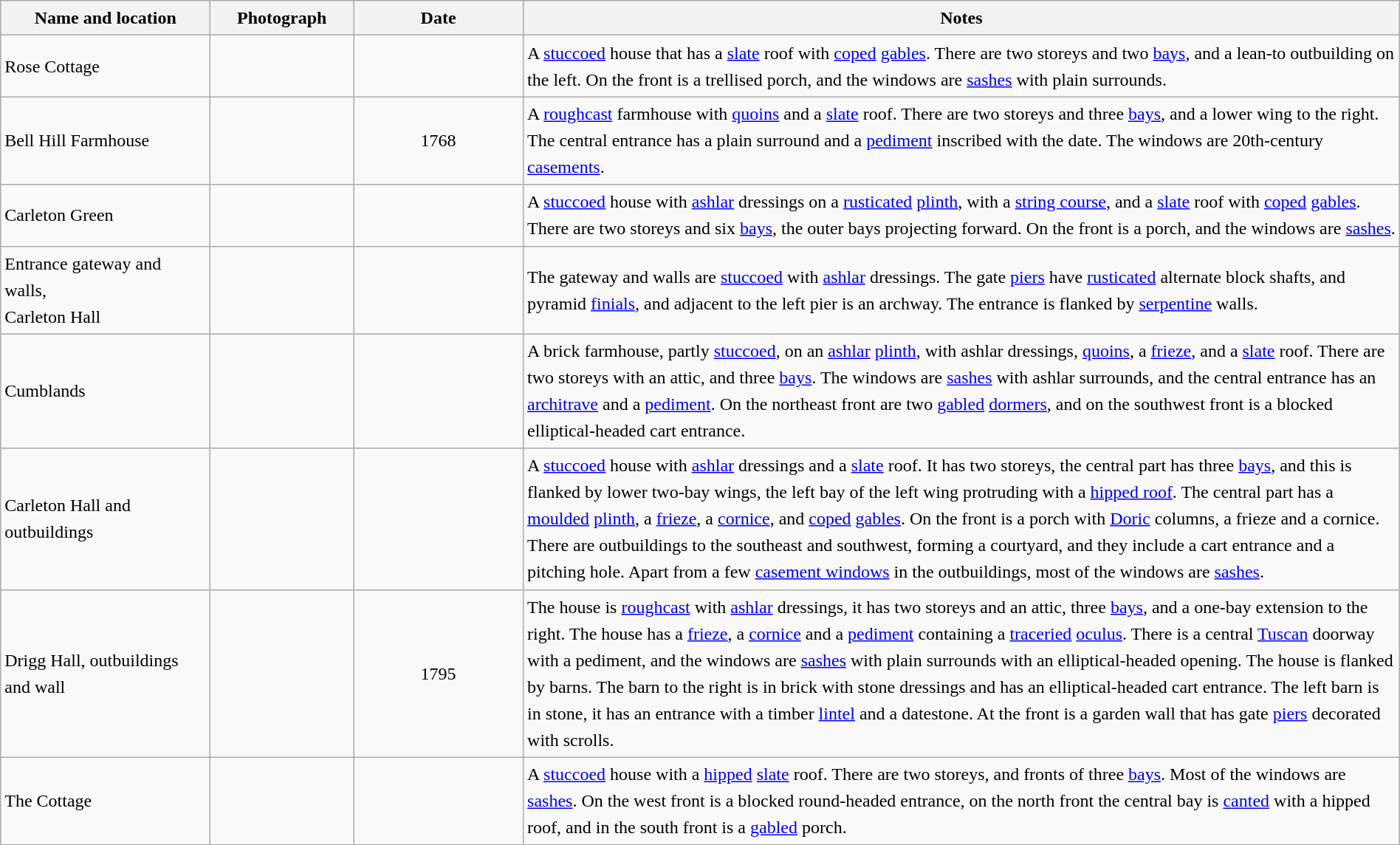<table class="wikitable sortable plainrowheaders" style="width:100%;border:0px;text-align:left;line-height:150%;">
<tr>
<th scope="col"  style="width:150px">Name and location</th>
<th scope="col"  style="width:100px" class="unsortable">Photograph</th>
<th scope="col"  style="width:120px">Date</th>
<th scope="col"  style="width:650px" class="unsortable">Notes</th>
</tr>
<tr>
<td>Rose Cottage<br><small></small></td>
<td></td>
<td align="center"></td>
<td>A <a href='#'>stuccoed</a> house that has a <a href='#'>slate</a> roof with <a href='#'>coped</a> <a href='#'>gables</a>.  There are two storeys and two <a href='#'>bays</a>, and a lean-to outbuilding on the left. On the front is a trellised porch, and the windows are <a href='#'>sashes</a> with plain surrounds.</td>
</tr>
<tr>
<td>Bell Hill Farmhouse<br><small></small></td>
<td></td>
<td align="center">1768</td>
<td>A <a href='#'>roughcast</a> farmhouse with <a href='#'>quoins</a> and a <a href='#'>slate</a> roof.  There are two storeys and three <a href='#'>bays</a>, and a lower wing to the right.  The central entrance has a plain surround and a <a href='#'>pediment</a> inscribed with the date.  The windows are 20th-century <a href='#'>casements</a>.</td>
</tr>
<tr>
<td>Carleton Green<br><small></small></td>
<td></td>
<td align="center"></td>
<td>A <a href='#'>stuccoed</a> house with <a href='#'>ashlar</a> dressings on a <a href='#'>rusticated</a> <a href='#'>plinth</a>, with a <a href='#'>string course</a>, and a <a href='#'>slate</a> roof with <a href='#'>coped</a> <a href='#'>gables</a>. There are two storeys and six <a href='#'>bays</a>, the outer bays projecting forward.  On the front is a porch, and the windows are <a href='#'>sashes</a>.</td>
</tr>
<tr>
<td>Entrance gateway and walls,<br>Carleton Hall<br><small></small></td>
<td></td>
<td align="center"></td>
<td>The gateway and walls are <a href='#'>stuccoed</a> with <a href='#'>ashlar</a> dressings.  The gate <a href='#'>piers</a> have <a href='#'>rusticated</a> alternate block shafts, and pyramid <a href='#'>finials</a>, and adjacent to the left pier is an archway.  The entrance is flanked by <a href='#'>serpentine</a> walls.</td>
</tr>
<tr>
<td>Cumblands<br><small></small></td>
<td></td>
<td align="center"></td>
<td>A brick farmhouse, partly <a href='#'>stuccoed</a>, on an <a href='#'>ashlar</a> <a href='#'>plinth</a>, with ashlar dressings, <a href='#'>quoins</a>, a <a href='#'>frieze</a>, and a <a href='#'>slate</a> roof.  There are two storeys with an attic, and three <a href='#'>bays</a>.  The windows are <a href='#'>sashes</a> with ashlar surrounds, and the central entrance has an <a href='#'>architrave</a> and a <a href='#'>pediment</a>.  On the northeast front are two <a href='#'>gabled</a> <a href='#'>dormers</a>, and on the southwest front is a blocked elliptical-headed cart entrance.</td>
</tr>
<tr>
<td>Carleton Hall and outbuildings<br><small></small></td>
<td></td>
<td align="center"></td>
<td>A <a href='#'>stuccoed</a> house with <a href='#'>ashlar</a> dressings and a <a href='#'>slate</a> roof.  It has two storeys, the central part has three <a href='#'>bays</a>, and this is flanked by lower two-bay wings, the left bay of the left wing protruding with a <a href='#'>hipped roof</a>.  The central part has a <a href='#'>moulded</a> <a href='#'>plinth</a>, a <a href='#'>frieze</a>, a <a href='#'>cornice</a>, and <a href='#'>coped</a> <a href='#'>gables</a>.  On the front is a porch with <a href='#'>Doric</a> columns, a frieze and a cornice.  There are outbuildings to the southeast and southwest, forming a courtyard, and they include a cart entrance and a pitching hole.  Apart from a few <a href='#'>casement windows</a> in the outbuildings, most of the windows are <a href='#'>sashes</a>.</td>
</tr>
<tr>
<td>Drigg Hall, outbuildings and wall<br><small></small></td>
<td></td>
<td align="center">1795</td>
<td>The house is <a href='#'>roughcast</a> with <a href='#'>ashlar</a> dressings, it has two storeys and an attic, three <a href='#'>bays</a>, and a one-bay extension to the right.  The house has a <a href='#'>frieze</a>, a <a href='#'>cornice</a> and a <a href='#'>pediment</a> containing a <a href='#'>traceried</a> <a href='#'>oculus</a>.  There is a central <a href='#'>Tuscan</a> doorway with a pediment, and the windows are <a href='#'>sashes</a> with plain surrounds with an elliptical-headed opening.  The house is flanked by barns.  The barn to the right is in brick with stone dressings and has an elliptical-headed cart entrance.  The left barn is in stone, it has an entrance with a timber <a href='#'>lintel</a> and a datestone.  At the front is a garden wall that has gate <a href='#'>piers</a> decorated with scrolls.</td>
</tr>
<tr>
<td>The Cottage<br><small></small></td>
<td></td>
<td align="center"></td>
<td>A <a href='#'>stuccoed</a> house with a <a href='#'>hipped</a> <a href='#'>slate</a> roof.  There are two storeys, and fronts of three <a href='#'>bays</a>.  Most of the windows are <a href='#'>sashes</a>.  On the west front is a blocked round-headed entrance, on the north front the central bay is <a href='#'>canted</a> with a hipped roof, and in the south front is a <a href='#'>gabled</a> porch.</td>
</tr>
<tr>
</tr>
</table>
